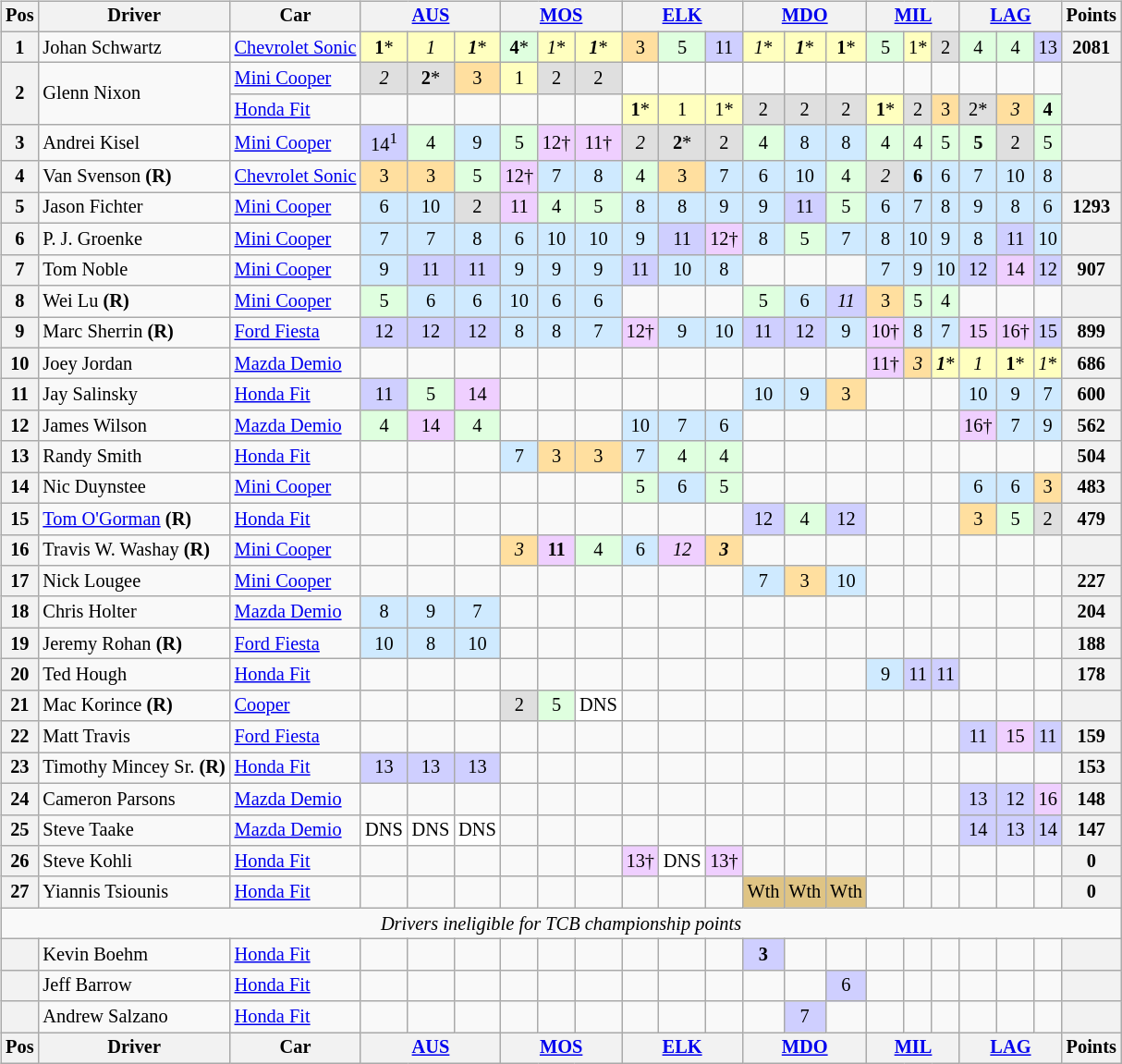<table>
<tr>
<td><br><table class="wikitable" style="font-size:85%; text-align:center">
<tr valign="top">
<th valign="middle">Pos</th>
<th valign="middle">Driver</th>
<th valign="middle">Car</th>
<th colspan=3><a href='#'>AUS</a></th>
<th colspan=3><a href='#'>MOS</a></th>
<th colspan=3><a href='#'>ELK</a></th>
<th colspan=3><a href='#'>MDO</a></th>
<th colspan=3><a href='#'>MIL</a></th>
<th colspan=3><a href='#'>LAG</a></th>
<th valign="middle">Points</th>
</tr>
<tr>
<th>1</th>
<td align="left"> Johan Schwartz</td>
<td align="left"><a href='#'>Chevrolet Sonic</a></td>
<td style="background:#FFFFBF;"><strong>1</strong>*</td>
<td style="background:#FFFFBF;"><em>1</em></td>
<td style="background:#FFFFBF;"><strong><em>1</em></strong>*</td>
<td style="background:#DFFFDF;"><strong>4</strong>*</td>
<td style="background:#FFFFBF;"><em>1</em>*</td>
<td style="background:#FFFFBF;"><strong><em>1</em></strong>*</td>
<td style="background:#FFDF9F;">3</td>
<td style="background:#DFFFDF;">5</td>
<td style="background:#CFCFFF;">11</td>
<td style="background:#FFFFBF;"><em>1</em>*</td>
<td style="background:#FFFFBF;"><strong><em>1</em></strong>*</td>
<td style="background:#FFFFBF;"><strong>1</strong>*</td>
<td style="background:#DFFFDF;">5</td>
<td style="background:#FFFFBF;">1*</td>
<td style="background:#DFDFDF;">2</td>
<td style="background:#DFFFDF;">4</td>
<td style="background:#DFFFDF;">4</td>
<td style="background:#CFCFFF;">13</td>
<th>2081</th>
</tr>
<tr>
<th rowspan=2>2</th>
<td rowspan=2 align="left"> Glenn Nixon</td>
<td align="left"><a href='#'>Mini Cooper</a></td>
<td style="background:#DFDFDF;"><em>2</em></td>
<td style="background:#DFDFDF;"><strong>2</strong>*</td>
<td style="background:#FFDF9F;">3</td>
<td style="background:#FFFFBF;">1</td>
<td style="background:#DFDFDF;">2</td>
<td style="background:#DFDFDF;">2</td>
<td></td>
<td></td>
<td></td>
<td></td>
<td></td>
<td></td>
<td></td>
<td></td>
<td></td>
<td></td>
<td></td>
<td></td>
<th rowspan=2></th>
</tr>
<tr>
<td align="left"><a href='#'>Honda Fit</a></td>
<td></td>
<td></td>
<td></td>
<td></td>
<td></td>
<td></td>
<td style="background:#FFFFBF;"><strong>1</strong>*</td>
<td style="background:#FFFFBF;">1</td>
<td style="background:#FFFFBF;">1*</td>
<td style="background:#DFDFDF;">2</td>
<td style="background:#DFDFDF;">2</td>
<td style="background:#DFDFDF;">2</td>
<td style="background:#FFFFBF;"><strong>1</strong>*</td>
<td style="background:#DFDFDF;">2</td>
<td style="background:#FFDF9F;">3</td>
<td style="background:#DFDFDF;">2*</td>
<td style="background:#FFDF9F;"><em>3</em></td>
<td style="background:#DFFFDF;"><strong>4</strong></td>
</tr>
<tr>
<th>3</th>
<td align="left"> Andrei Kisel</td>
<td align="left"><a href='#'>Mini Cooper</a></td>
<td style="background:#CFCFFF;">14<sup>1</sup></td>
<td style="background:#DFFFDF;">4</td>
<td style="background:#CFEAFF;">9</td>
<td style="background:#DFFFDF;">5</td>
<td style="background:#EFCFFF;">12†</td>
<td style="background:#EFCFFF;">11†</td>
<td style="background:#DFDFDF;"><em>2</em></td>
<td style="background:#DFDFDF;"><strong>2</strong>*</td>
<td style="background:#DFDFDF;">2</td>
<td style="background:#DFFFDF;">4</td>
<td style="background:#CFEAFF;">8</td>
<td style="background:#CFEAFF;">8</td>
<td style="background:#DFFFDF;">4</td>
<td style="background:#DFFFDF;">4</td>
<td style="background:#DFFFDF;">5</td>
<td style="background:#DFFFDF;"><strong>5</strong></td>
<td style="background:#DFDFDF;">2</td>
<td style="background:#DFFFDF;">5</td>
<th></th>
</tr>
<tr>
<th>4</th>
<td align="left"> Van Svenson <strong>(R)</strong></td>
<td align="left"><a href='#'>Chevrolet Sonic</a></td>
<td style="background:#FFDF9F;">3</td>
<td style="background:#FFDF9F;">3</td>
<td style="background:#DFFFDF;">5</td>
<td style="background:#EFCFFF;">12†</td>
<td style="background:#CFEAFF;">7</td>
<td style="background:#CFEAFF;">8</td>
<td style="background:#DFFFDF;">4</td>
<td style="background:#FFDF9F;">3</td>
<td style="background:#CFEAFF;">7</td>
<td style="background:#CFEAFF;">6</td>
<td style="background:#CFEAFF;">10</td>
<td style="background:#DFFFDF;">4</td>
<td style="background:#DFDFDF;"><em>2</em></td>
<td style="background:#CFEAFF;"><strong>6</strong></td>
<td style="background:#CFEAFF;">6</td>
<td style="background:#CFEAFF;">7</td>
<td style="background:#CFEAFF;">10</td>
<td style="background:#CFEAFF;">8</td>
<th></th>
</tr>
<tr>
<th>5</th>
<td align="left"> Jason Fichter</td>
<td align="left"><a href='#'>Mini Cooper</a></td>
<td style="background:#CFEAFF;">6</td>
<td style="background:#CFEAFF;">10</td>
<td style="background:#DFDFDF;">2</td>
<td style="background:#EFCFFF;">11</td>
<td style="background:#DFFFDF;">4</td>
<td style="background:#DFFFDF;">5</td>
<td style="background:#CFEAFF;">8</td>
<td style="background:#CFEAFF;">8</td>
<td style="background:#CFEAFF;">9</td>
<td style="background:#CFEAFF;">9</td>
<td style="background:#CFCFFF;">11</td>
<td style="background:#DFFFDF;">5</td>
<td style="background:#CFEAFF;">6</td>
<td style="background:#CFEAFF;">7</td>
<td style="background:#CFEAFF;">8</td>
<td style="background:#CFEAFF;">9</td>
<td style="background:#CFEAFF;">8</td>
<td style="background:#CFEAFF;">6</td>
<th>1293</th>
</tr>
<tr>
<th>6</th>
<td align="left"> P. J. Groenke</td>
<td align="left"><a href='#'>Mini Cooper</a></td>
<td style="background:#CFEAFF;">7</td>
<td style="background:#CFEAFF;">7</td>
<td style="background:#CFEAFF;">8</td>
<td style="background:#CFEAFF;">6</td>
<td style="background:#CFEAFF;">10</td>
<td style="background:#CFEAFF;">10</td>
<td style="background:#CFEAFF;">9</td>
<td style="background:#CFCFFF;">11</td>
<td style="background:#EFCFFF;">12†</td>
<td style="background:#CFEAFF;">8</td>
<td style="background:#DFFFDF;">5</td>
<td style="background:#CFEAFF;">7</td>
<td style="background:#CFEAFF;">8</td>
<td style="background:#CFEAFF;">10</td>
<td style="background:#CFEAFF;">9</td>
<td style="background:#CFEAFF;">8</td>
<td style="background:#CFCFFF;">11</td>
<td style="background:#CFEAFF;">10</td>
<th></th>
</tr>
<tr>
<th>7</th>
<td align="left"> Tom Noble</td>
<td align="left"><a href='#'>Mini Cooper</a></td>
<td style="background:#CFEAFF;">9</td>
<td style="background:#CFCFFF;">11</td>
<td style="background:#CFCFFF;">11</td>
<td style="background:#CFEAFF;">9</td>
<td style="background:#CFEAFF;">9</td>
<td style="background:#CFEAFF;">9</td>
<td style="background:#CFCFFF;">11</td>
<td style="background:#CFEAFF;">10</td>
<td style="background:#CFEAFF;">8</td>
<td></td>
<td></td>
<td></td>
<td style="background:#CFEAFF;">7</td>
<td style="background:#CFEAFF;">9</td>
<td style="background:#CFEAFF;">10</td>
<td style="background:#CFCFFF;">12</td>
<td style="background:#EFCFFF;">14</td>
<td style="background:#CFCFFF;">12</td>
<th>907</th>
</tr>
<tr>
<th>8</th>
<td align="left"> Wei Lu <strong>(R)</strong></td>
<td align="left"><a href='#'>Mini Cooper</a></td>
<td style="background:#DFFFDF;">5</td>
<td style="background:#CFEAFF;">6</td>
<td style="background:#CFEAFF;">6</td>
<td style="background:#CFEAFF;">10</td>
<td style="background:#CFEAFF;">6</td>
<td style="background:#CFEAFF;">6</td>
<td></td>
<td></td>
<td></td>
<td style="background:#DFFFDF;">5</td>
<td style="background:#CFEAFF;">6</td>
<td style="background:#CFCFFF;"><em>11</em></td>
<td style="background:#FFDF9F;">3</td>
<td style="background:#DFFFDF;">5</td>
<td style="background:#DFFFDF;">4</td>
<td></td>
<td></td>
<td></td>
<th></th>
</tr>
<tr>
<th>9</th>
<td align="left"> Marc Sherrin <strong>(R)</strong></td>
<td align="left"><a href='#'>Ford Fiesta</a></td>
<td style="background:#CFCFFF;">12</td>
<td style="background:#CFCFFF;">12</td>
<td style="background:#CFCFFF;">12</td>
<td style="background:#CFEAFF;">8</td>
<td style="background:#CFEAFF;">8</td>
<td style="background:#CFEAFF;">7</td>
<td style="background:#EFCFFF;">12†</td>
<td style="background:#CFEAFF;">9</td>
<td style="background:#CFEAFF;">10</td>
<td style="background:#CFCFFF;">11</td>
<td style="background:#CFCFFF;">12</td>
<td style="background:#CFEAFF;">9</td>
<td style="background:#EFCFFF;">10†</td>
<td style="background:#CFEAFF;">8</td>
<td style="background:#CFEAFF;">7</td>
<td style="background:#EFCFFF;">15</td>
<td style="background:#EFCFFF;">16†</td>
<td style="background:#CFCFFF;">15</td>
<th>899</th>
</tr>
<tr>
<th>10</th>
<td align="left"> Joey Jordan</td>
<td align="left"><a href='#'>Mazda Demio</a></td>
<td></td>
<td></td>
<td></td>
<td></td>
<td></td>
<td></td>
<td></td>
<td></td>
<td></td>
<td></td>
<td></td>
<td></td>
<td style="background:#EFCFFF;">11†</td>
<td style="background:#FFDF9F;"><em>3</em></td>
<td style="background:#FFFFBF;"><strong><em>1</em></strong>*</td>
<td style="background:#FFFFBF;"><em>1</em></td>
<td style="background:#FFFFBF;"><strong>1</strong>*</td>
<td style="background:#FFFFBF;"><em>1</em>*</td>
<th>686</th>
</tr>
<tr>
<th>11</th>
<td align="left"> Jay Salinsky</td>
<td align="left"><a href='#'>Honda Fit</a></td>
<td style="background:#CFCFFF;">11</td>
<td style="background:#DFFFDF;">5</td>
<td style="background:#EFCFFF;">14</td>
<td></td>
<td></td>
<td></td>
<td></td>
<td></td>
<td></td>
<td style="background:#CFEAFF;">10</td>
<td style="background:#CFEAFF;">9</td>
<td style="background:#FFDF9F;">3</td>
<td></td>
<td></td>
<td></td>
<td style="background:#CFEAFF;">10</td>
<td style="background:#CFEAFF;">9</td>
<td style="background:#CFEAFF;">7</td>
<th>600</th>
</tr>
<tr>
<th>12</th>
<td align="left"> James Wilson</td>
<td align="left"><a href='#'>Mazda Demio</a></td>
<td style="background:#DFFFDF;">4</td>
<td style="background:#EFCFFF;">14</td>
<td style="background:#DFFFDF;">4</td>
<td></td>
<td></td>
<td></td>
<td style="background:#CFEAFF;">10</td>
<td style="background:#CFEAFF;">7</td>
<td style="background:#CFEAFF;">6</td>
<td></td>
<td></td>
<td></td>
<td></td>
<td></td>
<td></td>
<td style="background:#EFCFFF;">16†</td>
<td style="background:#CFEAFF;">7</td>
<td style="background:#CFEAFF;">9</td>
<th>562</th>
</tr>
<tr>
<th>13</th>
<td align="left"> Randy Smith</td>
<td align="left"><a href='#'>Honda Fit</a></td>
<td></td>
<td></td>
<td></td>
<td style="background:#CFEAFF;">7</td>
<td style="background:#FFDF9F;">3</td>
<td style="background:#FFDF9F;">3</td>
<td style="background:#CFEAFF;">7</td>
<td style="background:#DFFFDF;">4</td>
<td style="background:#DFFFDF;">4</td>
<td></td>
<td></td>
<td></td>
<td></td>
<td></td>
<td></td>
<td></td>
<td></td>
<td></td>
<th>504</th>
</tr>
<tr>
<th>14</th>
<td align="left"> Nic Duynstee</td>
<td align="left"><a href='#'>Mini Cooper</a></td>
<td></td>
<td></td>
<td></td>
<td></td>
<td></td>
<td></td>
<td style="background:#DFFFDF;">5</td>
<td style="background:#CFEAFF;">6</td>
<td style="background:#DFFFDF;">5</td>
<td></td>
<td></td>
<td></td>
<td></td>
<td></td>
<td></td>
<td style="background:#CFEAFF;">6</td>
<td style="background:#CFEAFF;">6</td>
<td style="background:#FFDF9F;">3</td>
<th>483</th>
</tr>
<tr>
<th>15</th>
<td align="left"> <a href='#'>Tom O'Gorman</a> <strong>(R)</strong></td>
<td align="left"><a href='#'>Honda Fit</a></td>
<td></td>
<td></td>
<td></td>
<td></td>
<td></td>
<td></td>
<td></td>
<td></td>
<td></td>
<td style="background:#CFCFFF;">12</td>
<td style="background:#DFFFDF;">4</td>
<td style="background:#CFCFFF;">12</td>
<td></td>
<td></td>
<td></td>
<td style="background:#FFDF9F;">3</td>
<td style="background:#DFFFDF;">5</td>
<td style="background:#DFDFDF;">2</td>
<th>479</th>
</tr>
<tr>
<th>16</th>
<td align="left"> Travis W. Washay <strong>(R)</strong></td>
<td align="left"><a href='#'>Mini Cooper</a></td>
<td></td>
<td></td>
<td></td>
<td style="background:#FFDF9F;"><em>3</em></td>
<td style="background:#EFCFFF;"><strong>11</strong></td>
<td style="background:#DFFFDF;">4</td>
<td style="background:#CFEAFF;">6</td>
<td style="background:#EFCFFF;"><em>12</em></td>
<td style="background:#FFDF9F;"><strong><em>3</em></strong></td>
<td></td>
<td></td>
<td></td>
<td></td>
<td></td>
<td></td>
<td></td>
<td></td>
<td></td>
<th></th>
</tr>
<tr>
<th>17</th>
<td align="left"> Nick Lougee</td>
<td align="left"><a href='#'>Mini Cooper</a></td>
<td></td>
<td></td>
<td></td>
<td></td>
<td></td>
<td></td>
<td></td>
<td></td>
<td></td>
<td style="background:#CFEAFF;">7</td>
<td style="background:#FFDF9F;">3</td>
<td style="background:#CFEAFF;">10</td>
<td></td>
<td></td>
<td></td>
<td></td>
<td></td>
<td></td>
<th>227</th>
</tr>
<tr>
<th>18</th>
<td align="left"> Chris Holter</td>
<td align="left"><a href='#'>Mazda Demio</a></td>
<td style="background:#CFEAFF;">8</td>
<td style="background:#CFEAFF;">9</td>
<td style="background:#CFEAFF;">7</td>
<td></td>
<td></td>
<td></td>
<td></td>
<td></td>
<td></td>
<td></td>
<td></td>
<td></td>
<td></td>
<td></td>
<td></td>
<td></td>
<td></td>
<td></td>
<th>204</th>
</tr>
<tr>
<th>19</th>
<td align="left"> Jeremy Rohan <strong>(R)</strong></td>
<td align="left"><a href='#'>Ford Fiesta</a></td>
<td style="background:#CFEAFF;">10</td>
<td style="background:#CFEAFF;">8</td>
<td style="background:#CFEAFF;">10</td>
<td></td>
<td></td>
<td></td>
<td></td>
<td></td>
<td></td>
<td></td>
<td></td>
<td></td>
<td></td>
<td></td>
<td></td>
<td></td>
<td></td>
<td></td>
<th>188</th>
</tr>
<tr>
<th>20</th>
<td align="left"> Ted Hough</td>
<td align="left"><a href='#'>Honda Fit</a></td>
<td></td>
<td></td>
<td></td>
<td></td>
<td></td>
<td></td>
<td></td>
<td></td>
<td></td>
<td></td>
<td></td>
<td></td>
<td style="background:#CFEAFF;">9</td>
<td style="background:#CFCFFF;">11</td>
<td style="background:#CFCFFF;">11</td>
<td></td>
<td></td>
<td></td>
<th>178</th>
</tr>
<tr>
<th>21</th>
<td align="left"> Mac Korince <strong>(R)</strong></td>
<td align="left"><a href='#'>Cooper</a></td>
<td></td>
<td></td>
<td></td>
<td style="background:#DFDFDF;">2</td>
<td style="background:#DFFFDF;">5</td>
<td style="background:#FFFFFF;">DNS</td>
<td></td>
<td></td>
<td></td>
<td></td>
<td></td>
<td></td>
<td></td>
<td></td>
<td></td>
<td></td>
<td></td>
<td></td>
<th></th>
</tr>
<tr>
<th>22</th>
<td align="left"> Matt Travis</td>
<td align="left"><a href='#'>Ford Fiesta</a></td>
<td></td>
<td></td>
<td></td>
<td></td>
<td></td>
<td></td>
<td></td>
<td></td>
<td></td>
<td></td>
<td></td>
<td></td>
<td></td>
<td></td>
<td></td>
<td style="background:#CFCFFF;">11</td>
<td style="background:#EFCFFF;">15</td>
<td style="background:#CFCFFF;">11</td>
<th>159</th>
</tr>
<tr>
<th>23</th>
<td align="left"> Timothy Mincey Sr. <strong>(R)</strong></td>
<td align="left"><a href='#'>Honda Fit</a></td>
<td style="background:#CFCFFF;">13</td>
<td style="background:#CFCFFF;">13</td>
<td style="background:#CFCFFF;">13</td>
<td></td>
<td></td>
<td></td>
<td></td>
<td></td>
<td></td>
<td></td>
<td></td>
<td></td>
<td></td>
<td></td>
<td></td>
<td></td>
<td></td>
<td></td>
<th>153</th>
</tr>
<tr>
<th>24</th>
<td align="left"> Cameron Parsons</td>
<td align="left"><a href='#'>Mazda Demio</a></td>
<td></td>
<td></td>
<td></td>
<td></td>
<td></td>
<td></td>
<td></td>
<td></td>
<td></td>
<td></td>
<td></td>
<td></td>
<td></td>
<td></td>
<td></td>
<td style="background:#CFCFFF;">13</td>
<td style="background:#CFCFFF;">12</td>
<td style="background:#EFCFFF;">16</td>
<th>148</th>
</tr>
<tr>
<th>25</th>
<td align="left"> Steve Taake</td>
<td align="left"><a href='#'>Mazda Demio</a></td>
<td style="background:#FFFFFF;">DNS</td>
<td style="background:#FFFFFF;">DNS</td>
<td style="background:#FFFFFF;">DNS</td>
<td></td>
<td></td>
<td></td>
<td></td>
<td></td>
<td></td>
<td></td>
<td></td>
<td></td>
<td></td>
<td></td>
<td></td>
<td style="background:#CFCFFF;">14</td>
<td style="background:#CFCFFF;">13</td>
<td style="background:#CFCFFF;">14</td>
<th>147</th>
</tr>
<tr>
<th>26</th>
<td align="left"> Steve Kohli</td>
<td align="left"><a href='#'>Honda Fit</a></td>
<td></td>
<td></td>
<td></td>
<td></td>
<td></td>
<td></td>
<td style="background:#EFCFFF;">13†</td>
<td style="background:#FFFFFF;">DNS</td>
<td style="background:#EFCFFF;">13†</td>
<td></td>
<td></td>
<td></td>
<td></td>
<td></td>
<td></td>
<td></td>
<td></td>
<td></td>
<th>0</th>
</tr>
<tr>
<th>27</th>
<td align="left"> Yiannis Tsiounis</td>
<td align="left"><a href='#'>Honda Fit</a></td>
<td></td>
<td></td>
<td></td>
<td></td>
<td></td>
<td></td>
<td></td>
<td></td>
<td></td>
<td style="background:#DFC484;">Wth</td>
<td style="background:#DFC484;">Wth</td>
<td style="background:#DFC484;">Wth</td>
<td></td>
<td></td>
<td></td>
<td></td>
<td></td>
<td></td>
<th>0</th>
</tr>
<tr>
<td colspan=22 align=center><em>Drivers ineligible for TCB championship points</em></td>
</tr>
<tr>
<th></th>
<td align="left"> Kevin Boehm</td>
<td align="left"><a href='#'>Honda Fit</a></td>
<td></td>
<td></td>
<td></td>
<td></td>
<td></td>
<td></td>
<td></td>
<td></td>
<td></td>
<td style="background:#CFCFFF;"><strong>3</strong></td>
<td></td>
<td></td>
<td></td>
<td></td>
<td></td>
<td></td>
<td></td>
<td></td>
<th></th>
</tr>
<tr>
<th></th>
<td align="left"> Jeff Barrow</td>
<td align="left"><a href='#'>Honda Fit</a></td>
<td></td>
<td></td>
<td></td>
<td></td>
<td></td>
<td></td>
<td></td>
<td></td>
<td></td>
<td></td>
<td></td>
<td style="background:#CFCFFF;">6</td>
<td></td>
<td></td>
<td></td>
<td></td>
<td></td>
<td></td>
<th></th>
</tr>
<tr>
<th></th>
<td align="left"> Andrew Salzano</td>
<td align="left"><a href='#'>Honda Fit</a></td>
<td></td>
<td></td>
<td></td>
<td></td>
<td></td>
<td></td>
<td></td>
<td></td>
<td></td>
<td></td>
<td style="background:#CFCFFF;">7</td>
<td></td>
<td></td>
<td></td>
<td></td>
<td></td>
<td></td>
<td></td>
<th></th>
</tr>
<tr style="background: #f9f9f9;" valign="top">
<th valign="middle">Pos</th>
<th valign="middle">Driver</th>
<th valign="middle">Car</th>
<th colspan=3><a href='#'>AUS</a></th>
<th colspan=3><a href='#'>MOS</a></th>
<th colspan=3><a href='#'>ELK</a></th>
<th colspan=3><a href='#'>MDO</a></th>
<th colspan=3><a href='#'>MIL</a></th>
<th colspan=3><a href='#'>LAG</a></th>
<th valign="middle">Points</th>
</tr>
</table>
</td>
</tr>
</table>
